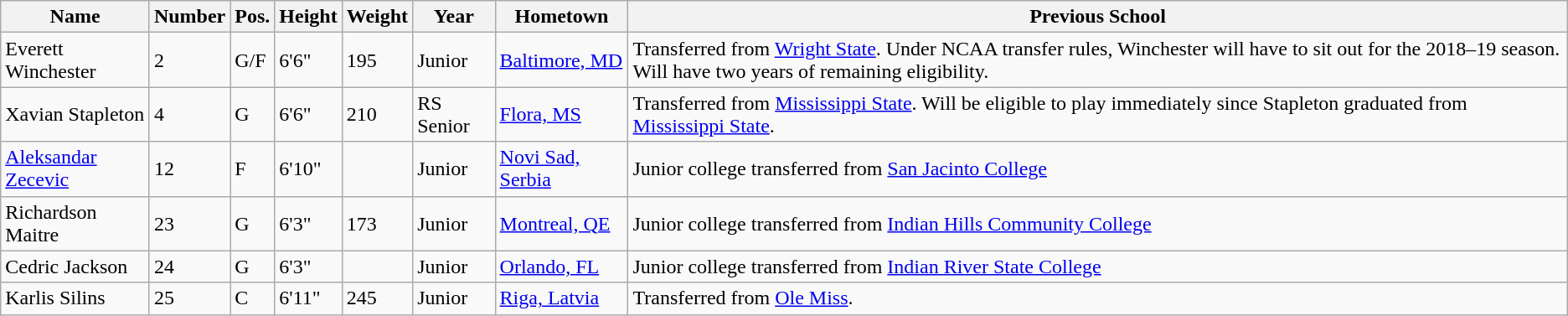<table class="wikitable sortable" border="1">
<tr>
<th>Name</th>
<th>Number</th>
<th>Pos.</th>
<th>Height</th>
<th>Weight</th>
<th>Year</th>
<th>Hometown</th>
<th class="unsortable">Previous School</th>
</tr>
<tr>
<td>Everett Winchester</td>
<td>2</td>
<td>G/F</td>
<td>6'6"</td>
<td>195</td>
<td>Junior</td>
<td><a href='#'>Baltimore, MD</a></td>
<td>Transferred from <a href='#'>Wright State</a>. Under NCAA transfer rules, Winchester will have to sit out for the 2018–19 season. Will have two years of remaining eligibility.</td>
</tr>
<tr>
<td>Xavian Stapleton</td>
<td>4</td>
<td>G</td>
<td>6'6"</td>
<td>210</td>
<td>RS Senior</td>
<td><a href='#'>Flora, MS</a></td>
<td>Transferred from <a href='#'>Mississippi State</a>. Will be eligible to play immediately since Stapleton graduated from <a href='#'>Mississippi State</a>.</td>
</tr>
<tr>
<td><a href='#'>Aleksandar Zecevic</a></td>
<td>12</td>
<td>F</td>
<td>6'10"</td>
<td></td>
<td>Junior</td>
<td><a href='#'>Novi Sad, Serbia</a></td>
<td>Junior college transferred from <a href='#'>San Jacinto College</a></td>
</tr>
<tr>
<td>Richardson Maitre</td>
<td>23</td>
<td>G</td>
<td>6'3"</td>
<td>173</td>
<td>Junior</td>
<td><a href='#'>Montreal, QE</a></td>
<td>Junior college transferred from <a href='#'>Indian Hills Community College</a></td>
</tr>
<tr>
<td>Cedric Jackson</td>
<td>24</td>
<td>G</td>
<td>6'3"</td>
<td></td>
<td>Junior</td>
<td><a href='#'>Orlando, FL</a></td>
<td>Junior college transferred from <a href='#'>Indian River State College</a></td>
</tr>
<tr>
<td>Karlis Silins</td>
<td>25</td>
<td>C</td>
<td>6'11"</td>
<td>245</td>
<td>Junior</td>
<td><a href='#'>Riga, Latvia</a></td>
<td>Transferred from <a href='#'>Ole Miss</a>.</td>
</tr>
</table>
